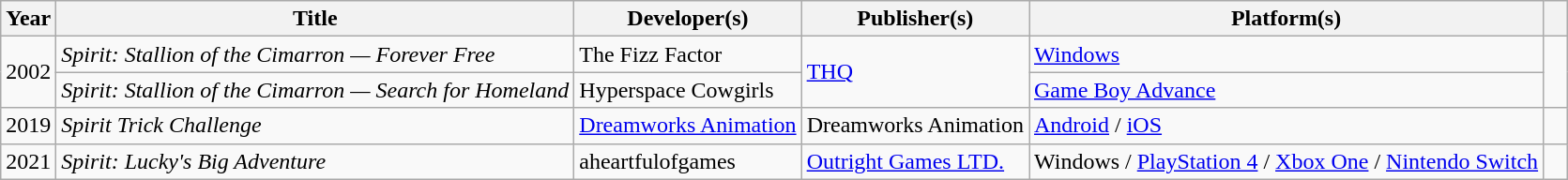<table class="wikitable sortable">
<tr>
<th>Year</th>
<th>Title</th>
<th>Developer(s)</th>
<th>Publisher(s)</th>
<th>Platform(s)</th>
<th class="unsortable" width="10"></th>
</tr>
<tr>
<td rowspan="2">2002</td>
<td><em>Spirit: Stallion of the Cimarron — Forever Free</em></td>
<td>The Fizz Factor</td>
<td rowspan="2"><a href='#'>THQ</a></td>
<td><a href='#'>Windows</a></td>
<td rowspan="2" style="text-align:center"></td>
</tr>
<tr>
<td><em>Spirit: Stallion of the Cimarron — Search for Homeland</em></td>
<td>Hyperspace Cowgirls</td>
<td><a href='#'>Game Boy Advance</a></td>
</tr>
<tr>
<td>2019</td>
<td><em>Spirit Trick Challenge</em></td>
<td><a href='#'>Dreamworks Animation</a></td>
<td>Dreamworks Animation</td>
<td><a href='#'>Android</a> / <a href='#'>iOS</a></td>
<td style="text-align:center"></td>
</tr>
<tr>
<td>2021</td>
<td><em>Spirit: Lucky's Big Adventure</em></td>
<td>aheartfulofgames</td>
<td><a href='#'>Outright Games LTD.</a></td>
<td>Windows / <a href='#'>PlayStation 4</a> / <a href='#'>Xbox One</a> / <a href='#'>Nintendo Switch</a></td>
<td style="text-align:center"></td>
</tr>
</table>
